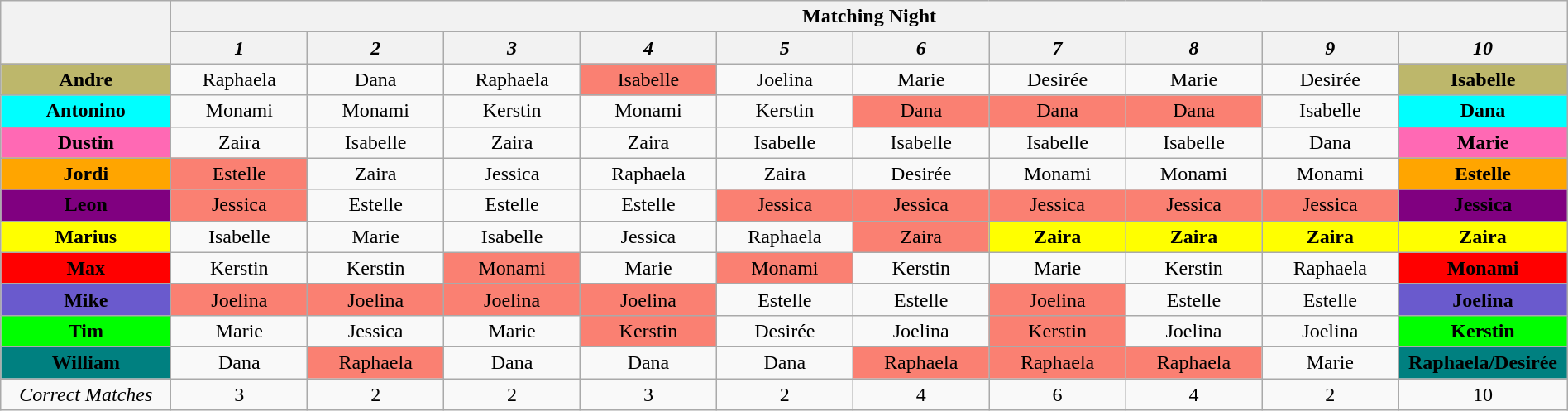<table class="wikitable nowrap" style="text-align:center; width:100%;">
<tr>
<th rowspan="2" style="width:10%;"></th>
<th colspan="10" style="text-align:center;">Matching Night</th>
</tr>
<tr>
<th style="text-align:center; width:8%;"><em>1</em></th>
<th style="text-align:center; width:8%;"><em>2</em></th>
<th style="text-align:center; width:8%;"><em>3</em></th>
<th style="text-align:center; width:8%;"><em>4</em></th>
<th style="text-align:center; width:8%;"><em>5</em></th>
<th style="text-align:center; width:8%;"><em>6</em></th>
<th style="text-align:center; width:8%;"><em>7</em></th>
<th style="text-align:center; width:8%;"><em>8</em></th>
<th style="text-align:center; width:8%;"><em>9</em></th>
<th style="text-align:center; width:8%;"><em>10</em></th>
</tr>
<tr>
<td style="background:darkkhaki"><strong>Andre</strong></td>
<td>Raphaela</td>
<td>Dana</td>
<td>Raphaela</td>
<td style="background:salmon">Isabelle</td>
<td>Joelina</td>
<td>Marie</td>
<td>Desirée</td>
<td>Marie</td>
<td>Desirée</td>
<td style="background:darkkhaki"><strong>Isabelle</strong></td>
</tr>
<tr>
<td style="background:aqua"><strong>Antonino</strong></td>
<td>Monami</td>
<td>Monami</td>
<td>Kerstin</td>
<td>Monami</td>
<td>Kerstin</td>
<td style="background:salmon">Dana</td>
<td style="background:salmon">Dana</td>
<td style="background:salmon">Dana</td>
<td>Isabelle</td>
<td style="background:aqua"><strong>Dana</strong></td>
</tr>
<tr>
<td style="background:hotpink"><strong>Dustin</strong></td>
<td>Zaira</td>
<td>Isabelle</td>
<td>Zaira</td>
<td>Zaira</td>
<td>Isabelle</td>
<td>Isabelle</td>
<td>Isabelle</td>
<td>Isabelle</td>
<td>Dana</td>
<td style="background:hotpink"><strong>Marie</strong></td>
</tr>
<tr>
<td style="background:orange"><strong>Jordi</strong></td>
<td style="background:salmon">Estelle</td>
<td>Zaira</td>
<td>Jessica</td>
<td>Raphaela</td>
<td>Zaira</td>
<td>Desirée</td>
<td>Monami</td>
<td>Monami</td>
<td>Monami</td>
<td style="background:orange"><strong>Estelle</strong></td>
</tr>
<tr>
<td style="background:purple"><strong>Leon</strong></td>
<td style="background:salmon">Jessica</td>
<td>Estelle</td>
<td>Estelle</td>
<td>Estelle</td>
<td style="background:salmon">Jessica</td>
<td style="background:salmon">Jessica</td>
<td style="background:salmon">Jessica</td>
<td style="background:salmon">Jessica</td>
<td style="background:salmon">Jessica</td>
<td style="background:purple"><strong>Jessica</strong></td>
</tr>
<tr>
<td style="background:yellow"><strong>Marius</strong></td>
<td>Isabelle</td>
<td>Marie</td>
<td>Isabelle</td>
<td>Jessica</td>
<td>Raphaela</td>
<td style="background:salmon">Zaira</td>
<td style="background:yellow"><strong>Zaira</strong></td>
<td style="background:yellow"><strong>Zaira</strong></td>
<td style="background:yellow"><strong>Zaira</strong></td>
<td style="background:yellow"><strong>Zaira</strong></td>
</tr>
<tr>
<td style="background:red"><strong>Max</strong></td>
<td>Kerstin</td>
<td>Kerstin</td>
<td style="background:salmon">Monami</td>
<td>Marie</td>
<td style="background:salmon">Monami</td>
<td>Kerstin</td>
<td>Marie</td>
<td>Kerstin</td>
<td>Raphaela</td>
<td style="background:red"><strong>Monami</strong></td>
</tr>
<tr>
<td style="background:slateblue"><strong>Mike</strong></td>
<td style="background:salmon">Joelina</td>
<td style="background:salmon">Joelina</td>
<td style="background:salmon">Joelina</td>
<td style="background:salmon">Joelina</td>
<td>Estelle</td>
<td>Estelle</td>
<td style="background:salmon">Joelina</td>
<td>Estelle</td>
<td>Estelle</td>
<td style="background:slateblue"><strong>Joelina</strong></td>
</tr>
<tr>
<td style="background:lime"><strong>Tim</strong></td>
<td>Marie</td>
<td>Jessica</td>
<td>Marie</td>
<td style="background:salmon">Kerstin</td>
<td>Desirée</td>
<td>Joelina</td>
<td style="background:salmon">Kerstin</td>
<td>Joelina</td>
<td>Joelina</td>
<td style="background:lime"><strong>Kerstin</strong></td>
</tr>
<tr>
<td style="background:teal"><strong>William</strong></td>
<td>Dana</td>
<td style="background:salmon">Raphaela</td>
<td>Dana</td>
<td>Dana</td>
<td>Dana</td>
<td style="background:salmon">Raphaela</td>
<td style="background:salmon">Raphaela</td>
<td style="background:salmon">Raphaela</td>
<td>Marie</td>
<td style="background:teal"><strong>Raphaela/Desirée</strong></td>
</tr>
<tr>
<td><em>Correct Matches</em></td>
<td>3</td>
<td>2</td>
<td>2</td>
<td>3</td>
<td>2</td>
<td>4</td>
<td>6</td>
<td>4</td>
<td>2</td>
<td>10</td>
</tr>
</table>
